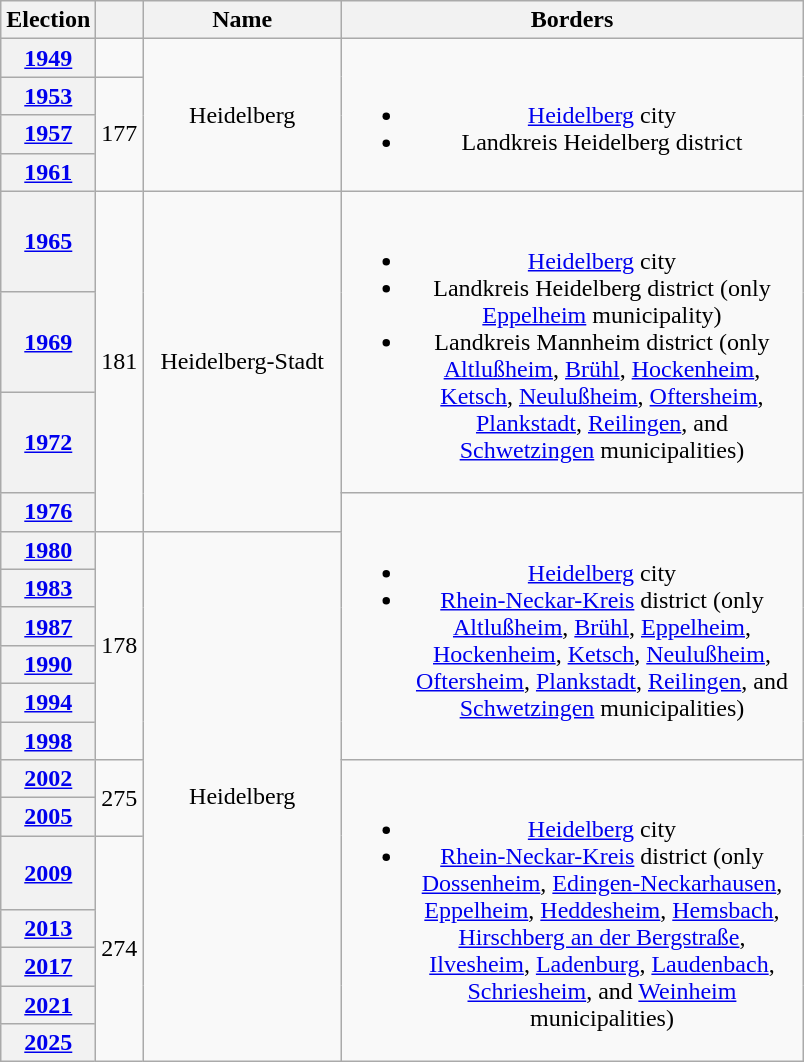<table class=wikitable style="text-align:center">
<tr>
<th>Election</th>
<th></th>
<th width=125px>Name</th>
<th width=300px>Borders</th>
</tr>
<tr>
<th><a href='#'>1949</a></th>
<td></td>
<td rowspan=4>Heidelberg</td>
<td rowspan=4><br><ul><li><a href='#'>Heidelberg</a> city</li><li>Landkreis Heidelberg district</li></ul></td>
</tr>
<tr>
<th><a href='#'>1953</a></th>
<td rowspan=3>177</td>
</tr>
<tr>
<th><a href='#'>1957</a></th>
</tr>
<tr>
<th><a href='#'>1961</a></th>
</tr>
<tr>
<th><a href='#'>1965</a></th>
<td rowspan=4>181</td>
<td rowspan=4>Heidelberg-Stadt</td>
<td rowspan=3><br><ul><li><a href='#'>Heidelberg</a> city</li><li>Landkreis Heidelberg district (only <a href='#'>Eppelheim</a> municipality)</li><li>Landkreis Mannheim district (only <a href='#'>Altlußheim</a>, <a href='#'>Brühl</a>, <a href='#'>Hockenheim</a>, <a href='#'>Ketsch</a>, <a href='#'>Neulußheim</a>, <a href='#'>Oftersheim</a>, <a href='#'>Plankstadt</a>, <a href='#'>Reilingen</a>, and <a href='#'>Schwetzingen</a> municipalities)</li></ul></td>
</tr>
<tr>
<th><a href='#'>1969</a></th>
</tr>
<tr>
<th><a href='#'>1972</a></th>
</tr>
<tr>
<th><a href='#'>1976</a></th>
<td rowspan=7><br><ul><li><a href='#'>Heidelberg</a> city</li><li><a href='#'>Rhein-Neckar-Kreis</a> district (only <a href='#'>Altlußheim</a>, <a href='#'>Brühl</a>, <a href='#'>Eppelheim</a>, <a href='#'>Hockenheim</a>, <a href='#'>Ketsch</a>, <a href='#'>Neulußheim</a>, <a href='#'>Oftersheim</a>, <a href='#'>Plankstadt</a>, <a href='#'>Reilingen</a>, and <a href='#'>Schwetzingen</a> municipalities)</li></ul></td>
</tr>
<tr>
<th><a href='#'>1980</a></th>
<td rowspan=6>178</td>
<td rowspan=13>Heidelberg</td>
</tr>
<tr>
<th><a href='#'>1983</a></th>
</tr>
<tr>
<th><a href='#'>1987</a></th>
</tr>
<tr>
<th><a href='#'>1990</a></th>
</tr>
<tr>
<th><a href='#'>1994</a></th>
</tr>
<tr>
<th><a href='#'>1998</a></th>
</tr>
<tr>
<th><a href='#'>2002</a></th>
<td rowspan=2>275</td>
<td rowspan=7><br><ul><li><a href='#'>Heidelberg</a> city</li><li><a href='#'>Rhein-Neckar-Kreis</a> district (only <a href='#'>Dossenheim</a>, <a href='#'>Edingen-Neckarhausen</a>, <a href='#'>Eppelheim</a>, <a href='#'>Heddesheim</a>, <a href='#'>Hemsbach</a>, <a href='#'>Hirschberg an der Bergstraße</a>, <a href='#'>Ilvesheim</a>, <a href='#'>Ladenburg</a>, <a href='#'>Laudenbach</a>, <a href='#'>Schriesheim</a>, and <a href='#'>Weinheim</a> municipalities)</li></ul></td>
</tr>
<tr>
<th><a href='#'>2005</a></th>
</tr>
<tr>
<th><a href='#'>2009</a></th>
<td rowspan=5>274</td>
</tr>
<tr>
<th><a href='#'>2013</a></th>
</tr>
<tr>
<th><a href='#'>2017</a></th>
</tr>
<tr>
<th><a href='#'>2021</a></th>
</tr>
<tr>
<th><a href='#'>2025</a></th>
</tr>
</table>
